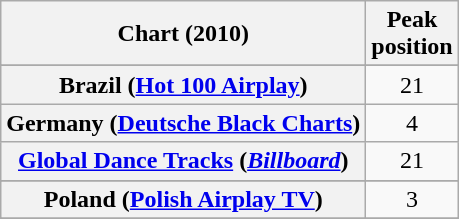<table class="wikitable sortable plainrowheaders" style="text-align:center">
<tr>
<th scope="col">Chart (2010)</th>
<th scope="col">Peak<br>position</th>
</tr>
<tr>
</tr>
<tr>
</tr>
<tr>
<th scope="row">Brazil (<a href='#'>Hot 100 Airplay</a>)</th>
<td style="text-align:center;">21</td>
</tr>
<tr>
<th scope="row">Germany (<a href='#'>Deutsche Black Charts</a>)</th>
<td style="text-align:center;">4</td>
</tr>
<tr>
<th scope="row"><a href='#'>Global Dance Tracks</a> (<em><a href='#'>Billboard</a></em>)</th>
<td style="text-align:center;">21</td>
</tr>
<tr>
</tr>
<tr>
<th scope="row">Poland (<a href='#'>Polish Airplay TV</a>)</th>
<td align=center>3</td>
</tr>
<tr>
</tr>
<tr>
</tr>
<tr>
</tr>
<tr>
</tr>
</table>
